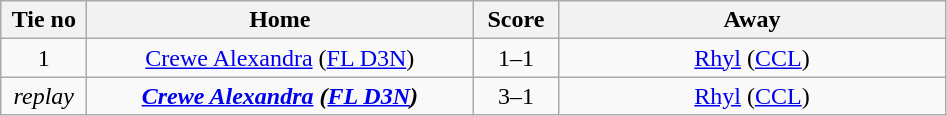<table class="wikitable" style="text-align:center">
<tr>
<th width=50>Tie no</th>
<th width=250>Home</th>
<th width=50>Score</th>
<th width=250>Away</th>
</tr>
<tr>
<td>1</td>
<td><a href='#'>Crewe Alexandra</a> (<a href='#'>FL D3N</a>)</td>
<td>1–1</td>
<td><a href='#'>Rhyl</a> (<a href='#'>CCL</a>)</td>
</tr>
<tr>
<td><em>replay</em></td>
<td><strong><em><a href='#'>Crewe Alexandra</a><strong> (<a href='#'>FL D3N</a>)<em></td>
<td></em>3–1<em></td>
<td></em><a href='#'>Rhyl</a> (<a href='#'>CCL</a>)<em></td>
</tr>
</table>
